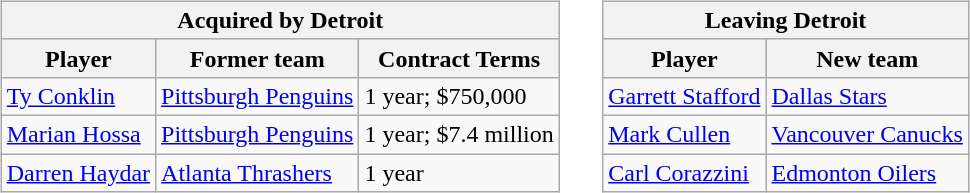<table cellspacing="10">
<tr>
<td valign="top"><br><table class="wikitable">
<tr>
<th colspan="3">Acquired by Detroit</th>
</tr>
<tr align="center"  bgcolor="#dddddd">
<th>Player</th>
<th>Former team</th>
<th>Contract Terms</th>
</tr>
<tr>
<td><a href='#'>Ty Conklin</a></td>
<td><a href='#'>Pittsburgh Penguins</a></td>
<td>1 year; $750,000 </td>
</tr>
<tr>
<td><a href='#'>Marian Hossa</a></td>
<td><a href='#'>Pittsburgh Penguins</a></td>
<td>1 year; $7.4 million </td>
</tr>
<tr>
<td><a href='#'>Darren Haydar</a></td>
<td><a href='#'>Atlanta Thrashers</a></td>
<td>1 year </td>
</tr>
</table>
</td>
<td valign="top"><br><table class="wikitable">
<tr>
<th colspan="2">Leaving Detroit</th>
</tr>
<tr align="center"  bgcolor="#dddddd">
<th>Player</th>
<th>New team</th>
</tr>
<tr>
<td><a href='#'>Garrett Stafford</a></td>
<td><a href='#'>Dallas Stars</a></td>
</tr>
<tr>
<td><a href='#'>Mark Cullen</a></td>
<td><a href='#'>Vancouver Canucks</a></td>
</tr>
<tr>
<td><a href='#'>Carl Corazzini</a></td>
<td><a href='#'>Edmonton Oilers</a></td>
</tr>
</table>
</td>
</tr>
</table>
